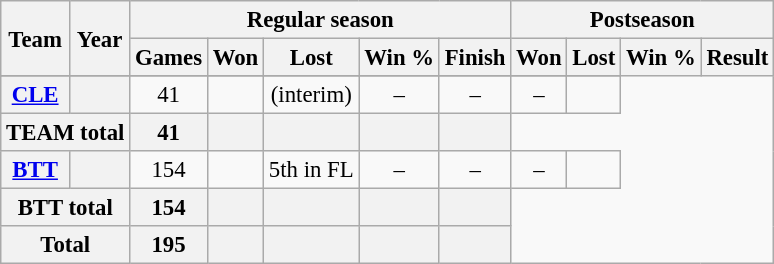<table class="wikitable" style="font-size: 95%; text-align:center;">
<tr>
<th rowspan="2">Team</th>
<th rowspan="2">Year</th>
<th colspan="5">Regular season</th>
<th colspan="4">Postseason</th>
</tr>
<tr>
<th>Games</th>
<th>Won</th>
<th>Lost</th>
<th>Win %</th>
<th>Finish</th>
<th>Won</th>
<th>Lost</th>
<th>Win %</th>
<th>Result</th>
</tr>
<tr>
</tr>
<tr>
<th><a href='#'>CLE</a></th>
<th></th>
<td>41</td>
<td></td>
<td>(interim)</td>
<td>–</td>
<td>–</td>
<td>–</td>
<td></td>
</tr>
<tr>
<th colspan="2">TEAM total</th>
<th>41</th>
<th></th>
<th></th>
<th></th>
<th></th>
</tr>
<tr>
<th><a href='#'>BTT</a></th>
<th></th>
<td>154</td>
<td></td>
<td>5th in FL</td>
<td>–</td>
<td>–</td>
<td>–</td>
<td></td>
</tr>
<tr>
<th colspan="2">BTT total</th>
<th>154</th>
<th></th>
<th></th>
<th></th>
<th></th>
</tr>
<tr>
<th colspan="2">Total</th>
<th>195</th>
<th></th>
<th></th>
<th></th>
<th></th>
</tr>
</table>
